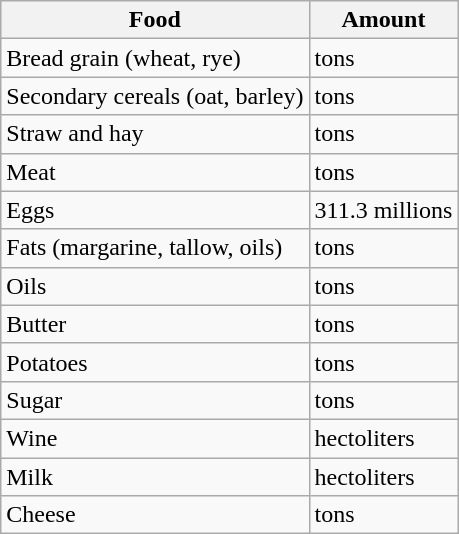<table class= "wikitable">
<tr>
<th>Food</th>
<th>Amount</th>
</tr>
<tr>
<td>Bread grain (wheat, rye)</td>
<td> tons</td>
</tr>
<tr>
<td>Secondary cereals (oat, barley)</td>
<td> tons</td>
</tr>
<tr>
<td>Straw and hay</td>
<td> tons</td>
</tr>
<tr>
<td>Meat</td>
<td> tons</td>
</tr>
<tr>
<td>Eggs</td>
<td>311.3 millions</td>
</tr>
<tr>
<td>Fats (margarine, tallow, oils)</td>
<td> tons</td>
</tr>
<tr>
<td>Oils</td>
<td> tons</td>
</tr>
<tr>
<td>Butter</td>
<td> tons</td>
</tr>
<tr>
<td>Potatoes</td>
<td> tons</td>
</tr>
<tr>
<td>Sugar</td>
<td> tons</td>
</tr>
<tr>
<td>Wine</td>
<td> hectoliters</td>
</tr>
<tr>
<td>Milk</td>
<td> hectoliters</td>
</tr>
<tr>
<td>Cheese</td>
<td> tons</td>
</tr>
</table>
